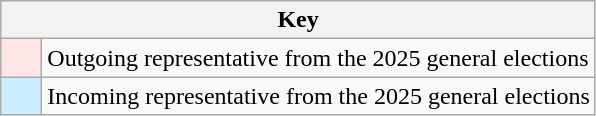<table class="wikitable" style="text-align: center;">
<tr>
<th colspan="2">Key</th>
</tr>
<tr>
<td style="background:#FFE6E6; width:20px;"></td>
<td align=left>Outgoing representative from the 2025 general elections</td>
</tr>
<tr>
<td style="background:#CEF; width:20px;"></td>
<td align=left>Incoming representative from the 2025 general elections</td>
</tr>
</table>
